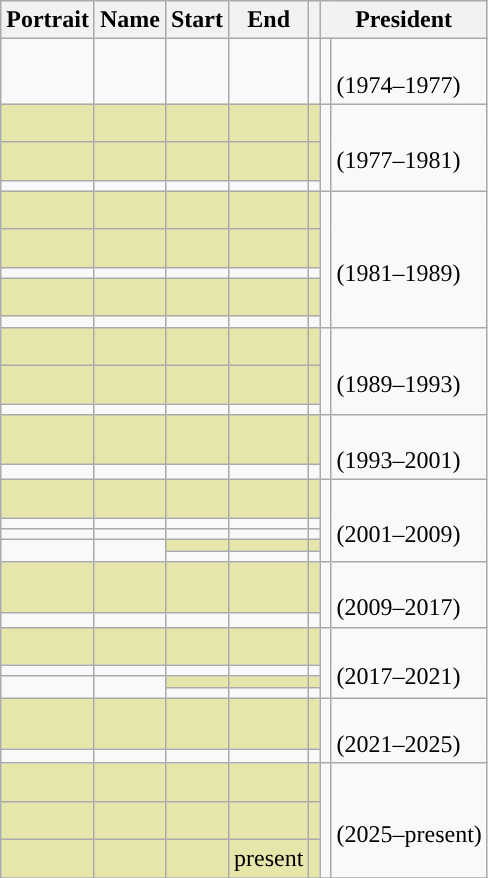<table class="wikitable sortable">
<tr>
<th class=unsortable>Portrait</th>
<th>Name</th>
<th>Start</th>
<th>End</th>
<th class=unsortable></th>
<th colspan=2>President</th>
</tr>
<tr>
<td></td>
<td></td>
<td></td>
<td></td>
<td></td>
<td style="background: "></td>
<td><br>(1974–1977)</td>
</tr>
<tr>
<td style="background-color:#E6E6AA;"></td>
<td style="background-color:#E6E6AA;"><br></td>
<td style="background-color:#E6E6AA;"></td>
<td style="background-color:#E6E6AA;"></td>
<td style="background-color:#E6E6AA;"></td>
<td rowspan=3 style="background: "></td>
<td rowspan=3><br>(1977–1981)</td>
</tr>
<tr bgcolor="#e6e6aa">
<td></td>
<td><br></td>
<td></td>
<td></td>
<td></td>
</tr>
<tr>
<td></td>
<td></td>
<td></td>
<td></td>
<td></td>
</tr>
<tr>
<td style="background-color:#E6E6AA;"></td>
<td style="background-color:#E6E6AA;"><br></td>
<td style="background-color:#E6E6AA;"></td>
<td style="background-color:#E6E6AA;"></td>
<td style="background-color:#E6E6AA;"></td>
<td rowspan=5 style="background: "></td>
<td rowspan=5><br>(1981–1989)</td>
</tr>
<tr bgcolor="#e6e6aa">
<td></td>
<td><br></td>
<td></td>
<td></td>
<td></td>
</tr>
<tr>
<td></td>
<td></td>
<td></td>
<td></td>
<td></td>
</tr>
<tr bgcolor="#e6e6aa">
<td></td>
<td><br></td>
<td></td>
<td></td>
<td></td>
</tr>
<tr>
<td></td>
<td></td>
<td></td>
<td></td>
<td></td>
</tr>
<tr>
<td style="background-color:#E6E6AA;"></td>
<td style="background-color:#E6E6AA;"><br></td>
<td style="background-color:#E6E6AA;"></td>
<td style="background-color:#E6E6AA;"></td>
<td style="background-color:#E6E6AA;"></td>
<td rowspan=3 style="background: "></td>
<td rowspan=3><br>(1989–1993)</td>
</tr>
<tr bgcolor="#e6e6aa">
<td></td>
<td><br></td>
<td></td>
<td></td>
<td></td>
</tr>
<tr>
<td></td>
<td></td>
<td></td>
<td></td>
<td></td>
</tr>
<tr>
<td style="background-color:#E6E6AA;"></td>
<td style="background-color:#E6E6AA;"><br></td>
<td style="background-color:#E6E6AA;"></td>
<td style="background-color:#E6E6AA;"></td>
<td style="background-color:#E6E6AA;"></td>
<td rowspan=2 style="background: "></td>
<td rowspan=2><br>(1993–2001)</td>
</tr>
<tr>
<td></td>
<td></td>
<td></td>
<td></td>
<td></td>
</tr>
<tr>
<td style="background-color:#E6E6AA;"></td>
<td style="background-color:#E6E6AA;"><br></td>
<td style="background-color:#E6E6AA;"></td>
<td style="background-color:#E6E6AA;"></td>
<td style="background-color:#E6E6AA;"></td>
<td rowspan=5 style="background: "></td>
<td rowspan=5><br>(2001–2009)</td>
</tr>
<tr>
<td></td>
<td></td>
<td></td>
<td></td>
<td></td>
</tr>
<tr>
<td></td>
<td></td>
<td></td>
<td></td>
<td></td>
</tr>
<tr>
<td rowspan=2></td>
<td rowspan=2></td>
<td style="background-color:#E6E6AA;"></td>
<td style="background-color:#E6E6AA;"></td>
<td style="background-color:#E6E6AA;"></td>
</tr>
<tr>
<td></td>
<td></td>
<td></td>
</tr>
<tr>
<td style="background-color:#E6E6AA;"></td>
<td style="background-color:#E6E6AA;"><br></td>
<td style="background-color:#E6E6AA;"></td>
<td style="background-color:#E6E6AA;"></td>
<td style="background-color:#E6E6AA;"></td>
<td rowspan=2 style="background: "></td>
<td rowspan=2><br>(2009–2017)</td>
</tr>
<tr>
<td></td>
<td></td>
<td></td>
<td></td>
<td></td>
</tr>
<tr>
<td style="background-color:#E6E6AA;"></td>
<td style="background-color:#E6E6AA;"><br></td>
<td style="background-color:#E6E6AA;"></td>
<td style="background-color:#E6E6AA;"></td>
<td style="background-color:#E6E6AA;"></td>
<td rowspan=4 style="background: "></td>
<td rowspan=4><br>(2017–2021)</td>
</tr>
<tr>
<td></td>
<td></td>
<td></td>
<td></td>
<td></td>
</tr>
<tr>
<td rowspan=2></td>
<td rowspan=2></td>
<td style="background-color:#E6E6AA;"></td>
<td style="background-color:#E6E6AA;"></td>
<td style="background-color:#E6E6AA;"></td>
</tr>
<tr>
<td></td>
<td></td>
<td></td>
</tr>
<tr>
<td style="background-color:#E6E6AA;"></td>
<td style="background-color:#E6E6AA;"><br></td>
<td style="background-color:#E6E6AA;"></td>
<td style="background-color:#E6E6AA;"></td>
<td style="background-color:#E6E6AA;"></td>
<td rowspan=2 style="background: "></td>
<td rowspan=2><br>(2021–2025)</td>
</tr>
<tr>
<td></td>
<td></td>
<td></td>
<td></td>
<td></td>
</tr>
<tr>
<td style="background-color:#E6E6AA;"></td>
<td style="background-color:#E6E6AA;"><br></td>
<td style="background-color:#E6E6AA;"></td>
<td style="background-color:#E6E6AA;"></td>
<td style="background-color:#E6E6AA;"></td>
<td rowspan=3 style="background: "></td>
<td rowspan=3><br>(2025–present)</td>
</tr>
<tr bgcolor="#e6e6aa">
<td></td>
<td><br></td>
<td></td>
<td></td>
<td></td>
</tr>
<tr bgcolor="#e6e6aa">
<td></td>
<td><br></td>
<td></td>
<td>present</td>
<td></td>
</tr>
<tr>
</tr>
</table>
